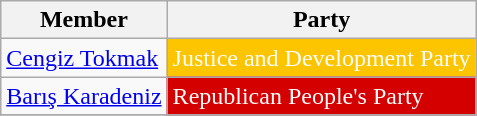<table class="wikitable">
<tr>
<th>Member</th>
<th>Party</th>
</tr>
<tr>
<td><a href='#'>Cengiz Tokmak</a></td>
<td style="background:#FDC400; color:white">Justice and Development Party</td>
</tr>
<tr>
<td><a href='#'>Barış Karadeniz</a></td>
<td style="background:#D40000; color:white">Republican People's Party</td>
</tr>
<tr>
</tr>
</table>
